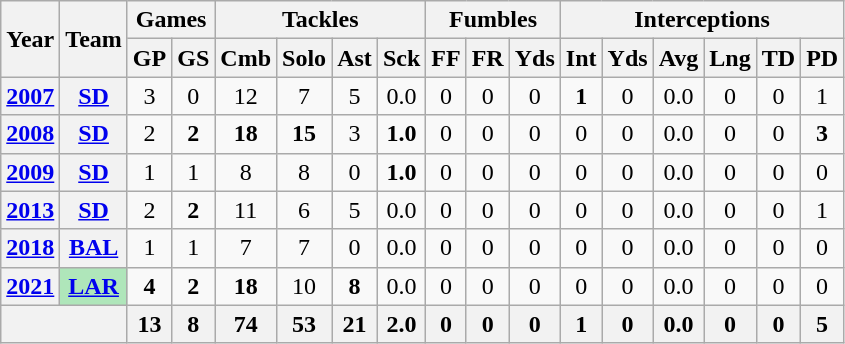<table class="wikitable" style="text-align: center;">
<tr>
<th rowspan="2">Year</th>
<th rowspan="2">Team</th>
<th colspan="2">Games</th>
<th colspan="4">Tackles</th>
<th colspan="3">Fumbles</th>
<th colspan="6">Interceptions</th>
</tr>
<tr>
<th>GP</th>
<th>GS</th>
<th>Cmb</th>
<th>Solo</th>
<th>Ast</th>
<th>Sck</th>
<th>FF</th>
<th>FR</th>
<th>Yds</th>
<th>Int</th>
<th>Yds</th>
<th>Avg</th>
<th>Lng</th>
<th>TD</th>
<th>PD</th>
</tr>
<tr>
<th><a href='#'>2007</a></th>
<th><a href='#'>SD</a></th>
<td>3</td>
<td>0</td>
<td>12</td>
<td>7</td>
<td>5</td>
<td>0.0</td>
<td>0</td>
<td>0</td>
<td>0</td>
<td><strong>1</strong></td>
<td>0</td>
<td>0.0</td>
<td>0</td>
<td>0</td>
<td>1</td>
</tr>
<tr>
<th><a href='#'>2008</a></th>
<th><a href='#'>SD</a></th>
<td>2</td>
<td><strong>2</strong></td>
<td><strong>18</strong></td>
<td><strong>15</strong></td>
<td>3</td>
<td><strong>1.0</strong></td>
<td>0</td>
<td>0</td>
<td>0</td>
<td>0</td>
<td>0</td>
<td>0.0</td>
<td>0</td>
<td>0</td>
<td><strong>3</strong></td>
</tr>
<tr>
<th><a href='#'>2009</a></th>
<th><a href='#'>SD</a></th>
<td>1</td>
<td>1</td>
<td>8</td>
<td>8</td>
<td>0</td>
<td><strong>1.0</strong></td>
<td>0</td>
<td>0</td>
<td>0</td>
<td>0</td>
<td>0</td>
<td>0.0</td>
<td>0</td>
<td>0</td>
<td>0</td>
</tr>
<tr>
<th><a href='#'>2013</a></th>
<th><a href='#'>SD</a></th>
<td>2</td>
<td><strong>2</strong></td>
<td>11</td>
<td>6</td>
<td>5</td>
<td>0.0</td>
<td>0</td>
<td>0</td>
<td>0</td>
<td>0</td>
<td>0</td>
<td>0.0</td>
<td>0</td>
<td>0</td>
<td>1</td>
</tr>
<tr>
<th><a href='#'>2018</a></th>
<th><a href='#'>BAL</a></th>
<td>1</td>
<td>1</td>
<td>7</td>
<td>7</td>
<td>0</td>
<td>0.0</td>
<td>0</td>
<td>0</td>
<td>0</td>
<td>0</td>
<td>0</td>
<td>0.0</td>
<td>0</td>
<td>0</td>
<td>0</td>
</tr>
<tr>
<th><a href='#'>2021</a></th>
<th style="background:#afe6ba;"><a href='#'>LAR</a></th>
<td><strong>4</strong></td>
<td><strong>2</strong></td>
<td><strong>18</strong></td>
<td>10</td>
<td><strong>8</strong></td>
<td>0.0</td>
<td>0</td>
<td>0</td>
<td>0</td>
<td>0</td>
<td>0</td>
<td>0.0</td>
<td>0</td>
<td>0</td>
<td>0</td>
</tr>
<tr>
<th colspan="2"></th>
<th>13</th>
<th>8</th>
<th>74</th>
<th>53</th>
<th>21</th>
<th>2.0</th>
<th>0</th>
<th>0</th>
<th>0</th>
<th>1</th>
<th>0</th>
<th>0.0</th>
<th>0</th>
<th>0</th>
<th>5</th>
</tr>
</table>
